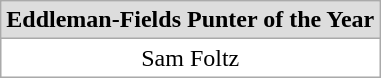<table class="wikitable">
<tr>
<td colspan="1" style="text-align:center; background:#ddd;"><strong>Eddleman-Fields Punter of the Year</strong></td>
</tr>
<tr style="text-align:center;">
<td style="background:white">Sam Foltz</td>
</tr>
</table>
